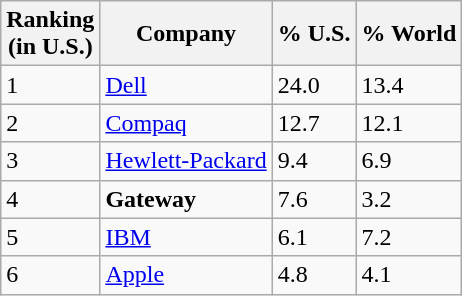<table class="wikitable floatright">
<tr>
<th>Ranking<br>(in U.S.)</th>
<th>Company</th>
<th>% U.S.</th>
<th>% World</th>
</tr>
<tr>
<td>1</td>
<td><a href='#'>Dell</a></td>
<td>24.0</td>
<td>13.4</td>
</tr>
<tr>
<td>2</td>
<td><a href='#'>Compaq</a></td>
<td>12.7</td>
<td>12.1</td>
</tr>
<tr>
<td>3</td>
<td><a href='#'>Hewlett-Packard</a></td>
<td>9.4</td>
<td>6.9</td>
</tr>
<tr>
<td>4</td>
<td><strong>Gateway</strong></td>
<td>7.6</td>
<td>3.2</td>
</tr>
<tr>
<td>5</td>
<td><a href='#'>IBM</a></td>
<td>6.1</td>
<td>7.2</td>
</tr>
<tr>
<td>6</td>
<td><a href='#'>Apple</a></td>
<td>4.8</td>
<td>4.1</td>
</tr>
</table>
